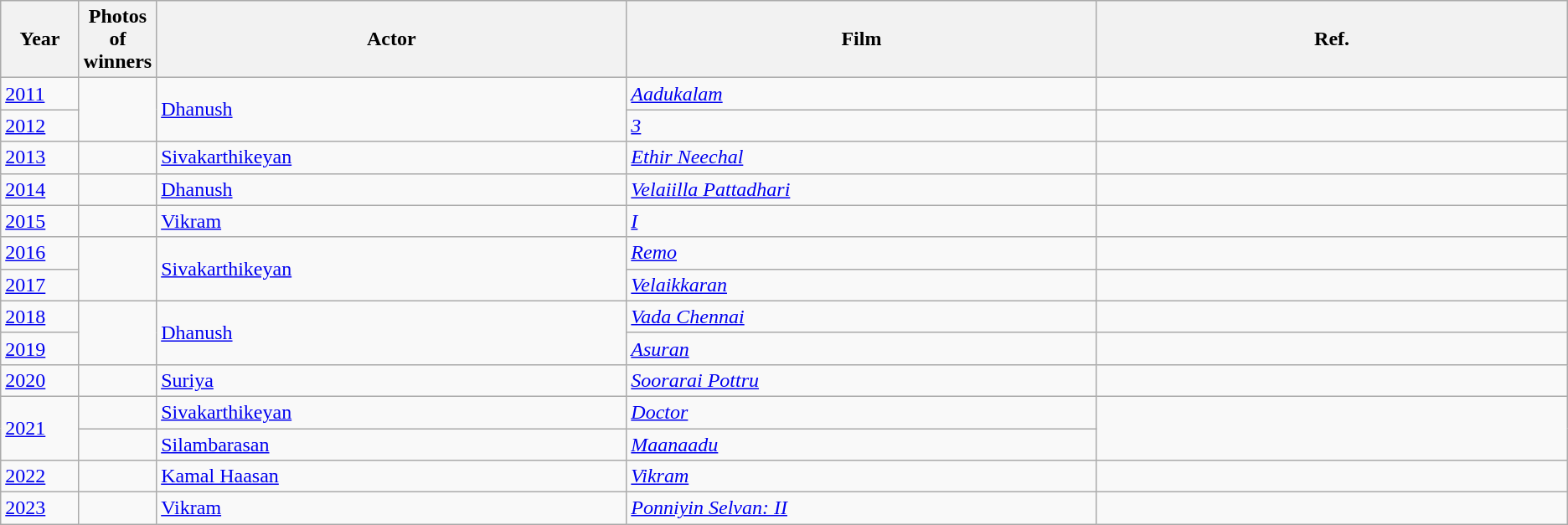<table class="wikitable sortable" style="text-align:left;">
<tr>
<th scope="col" style="width:5%;text-align:center;">Year</th>
<th scope="col" style="width:3%;text-align:center;">Photos of winners</th>
<th scope="col" style="width:30%;text-align:center;">Actor</th>
<th scope="col" style="width:30%;text-align:center;">Film</th>
<th class="unsortable">Ref.</th>
</tr>
<tr>
<td><a href='#'>2011</a></td>
<td rowspan="2" style="text-align:center"></td>
<td rowspan="2"><a href='#'>Dhanush</a></td>
<td><em><a href='#'>Aadukalam</a></em></td>
<td></td>
</tr>
<tr>
<td><a href='#'>2012</a></td>
<td><em><a href='#'>3</a></em></td>
<td></td>
</tr>
<tr>
<td><a href='#'>2013</a></td>
<td style="text-align:center"></td>
<td><a href='#'>Sivakarthikeyan</a></td>
<td><em><a href='#'>Ethir Neechal</a></em></td>
<td></td>
</tr>
<tr>
<td><a href='#'>2014</a></td>
<td style="text-align:center"></td>
<td><a href='#'>Dhanush</a></td>
<td><em><a href='#'>Velaiilla Pattadhari</a></em></td>
<td></td>
</tr>
<tr>
<td><a href='#'>2015</a></td>
<td style="text-align:center"></td>
<td><a href='#'>Vikram</a></td>
<td><em><a href='#'>I</a></em></td>
<td></td>
</tr>
<tr>
<td><a href='#'>2016</a></td>
<td rowspan="2" style="text-align:center"></td>
<td rowspan="2"><a href='#'>Sivakarthikeyan</a></td>
<td><em><a href='#'>Remo</a></em></td>
<td></td>
</tr>
<tr>
<td><a href='#'>2017</a></td>
<td><em><a href='#'>Velaikkaran</a></em></td>
<td></td>
</tr>
<tr>
<td><a href='#'>2018</a></td>
<td rowspan="2" style="text-align:center"></td>
<td rowspan="2"><a href='#'>Dhanush</a></td>
<td><em><a href='#'>Vada Chennai</a></em></td>
<td></td>
</tr>
<tr>
<td><a href='#'>2019</a></td>
<td><em><a href='#'>Asuran</a></em></td>
<td></td>
</tr>
<tr>
<td><a href='#'>2020</a></td>
<td style="text-align:center"></td>
<td><a href='#'>Suriya</a></td>
<td><em><a href='#'>Soorarai Pottru</a></em></td>
<td></td>
</tr>
<tr>
<td rowspan="2"><a href='#'>2021</a></td>
<td style="text-align:center"></td>
<td><a href='#'>Sivakarthikeyan</a></td>
<td><em><a href='#'>Doctor</a></em></td>
<td rowspan="2"></td>
</tr>
<tr>
<td style="text-align:center"></td>
<td><a href='#'>Silambarasan</a></td>
<td><em><a href='#'>Maanaadu</a></em></td>
</tr>
<tr>
<td><a href='#'>2022</a></td>
<td style="text-align:center"></td>
<td><a href='#'>Kamal Haasan</a></td>
<td><em><a href='#'>Vikram</a></em></td>
<td></td>
</tr>
<tr>
<td><a href='#'>2023</a></td>
<td style="text-align:center"></td>
<td><a href='#'>Vikram</a></td>
<td><em><a href='#'>Ponniyin Selvan: II</a></em></td>
<td></td>
</tr>
</table>
